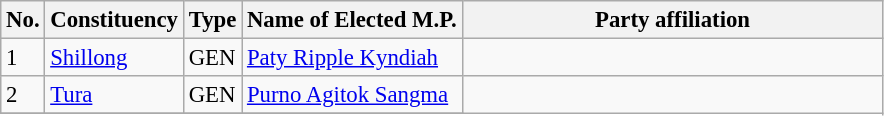<table class="wikitable" style="font-size:95%;">
<tr>
<th>No.</th>
<th>Constituency</th>
<th>Type</th>
<th>Name of Elected M.P.</th>
<th colspan="2" style="width:18em">Party affiliation</th>
</tr>
<tr>
<td>1</td>
<td><a href='#'>Shillong</a></td>
<td>GEN</td>
<td><a href='#'>Paty Ripple Kyndiah</a></td>
<td></td>
</tr>
<tr>
<td>2</td>
<td><a href='#'>Tura</a></td>
<td>GEN</td>
<td><a href='#'>Purno Agitok Sangma</a></td>
</tr>
<tr>
</tr>
</table>
